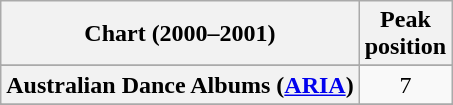<table class="wikitable sortable plainrowheaders" style="text-align:center">
<tr>
<th scope="col">Chart (2000–2001)</th>
<th scope="col">Peak<br>position</th>
</tr>
<tr>
</tr>
<tr>
<th scope="row">Australian Dance Albums (<a href='#'>ARIA</a>)</th>
<td>7</td>
</tr>
<tr>
</tr>
<tr>
</tr>
<tr>
</tr>
<tr>
</tr>
<tr>
</tr>
<tr>
</tr>
<tr>
</tr>
</table>
